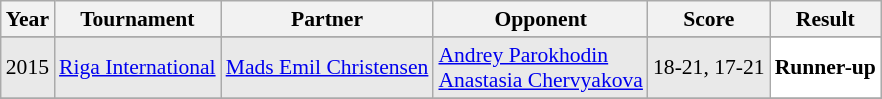<table class="sortable wikitable" style="font-size: 90%;">
<tr>
<th>Year</th>
<th>Tournament</th>
<th>Partner</th>
<th>Opponent</th>
<th>Score</th>
<th>Result</th>
</tr>
<tr>
</tr>
<tr style="background:#E9E9E9">
<td align="center">2015</td>
<td align="left"><a href='#'>Riga International</a></td>
<td align="left"> <a href='#'>Mads Emil Christensen</a></td>
<td align="left"> <a href='#'>Andrey Parokhodin</a> <br>  <a href='#'>Anastasia Chervyakova</a></td>
<td align="left">18-21, 17-21</td>
<td style="text-align:left; background:white"> <strong>Runner-up</strong></td>
</tr>
<tr>
</tr>
</table>
